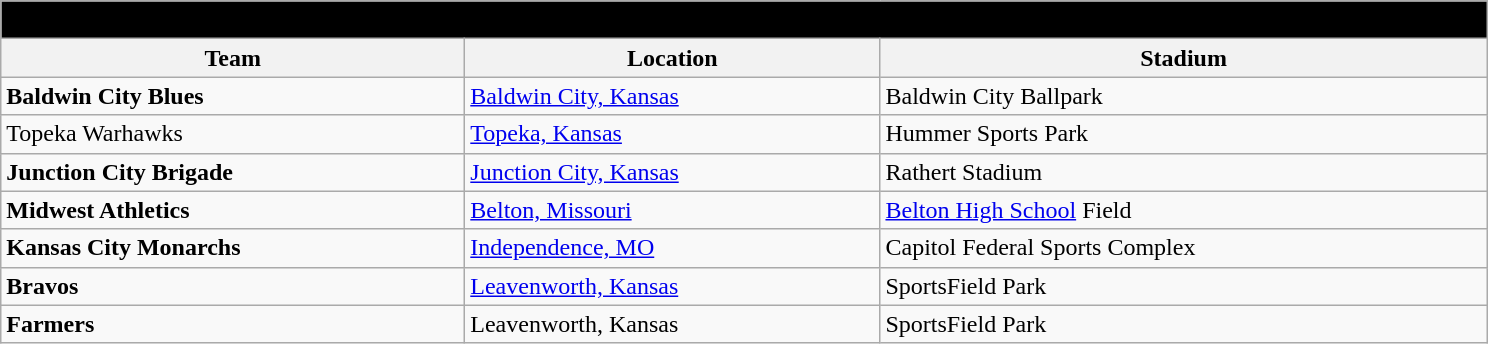<table class="wikitable" style="width:62em">
<tr>
<th style="background-color:black" colspan="6"><span>Mid-Plains League</span></th>
</tr>
<tr>
<th>Team</th>
<th>Location</th>
<th>Stadium</th>
</tr>
<tr>
<td><strong>Baldwin City Blues</strong></td>
<td><a href='#'>Baldwin City, Kansas</a></td>
<td>Baldwin City Ballpark</td>
</tr>
<tr>
<td>Topeka Warhawks</td>
<td><a href='#'>Topeka, Kansas</a></td>
<td>Hummer Sports Park</td>
</tr>
<tr>
<td><strong>Junction City Brigade</strong></td>
<td><a href='#'>Junction City, Kansas</a></td>
<td>Rathert Stadium</td>
</tr>
<tr>
<td><strong>Midwest Athletics</strong></td>
<td><a href='#'>Belton, Missouri</a></td>
<td><a href='#'>Belton High School</a> Field</td>
</tr>
<tr>
<td><strong>Kansas City Monarchs</strong></td>
<td><a href='#'>Independence, MO</a></td>
<td>Capitol Federal Sports Complex</td>
</tr>
<tr>
<td><strong>Bravos</strong></td>
<td><a href='#'>Leavenworth, Kansas</a></td>
<td>SportsField Park</td>
</tr>
<tr>
<td><strong>Farmers</strong></td>
<td>Leavenworth, Kansas</td>
<td>SportsField Park</td>
</tr>
</table>
